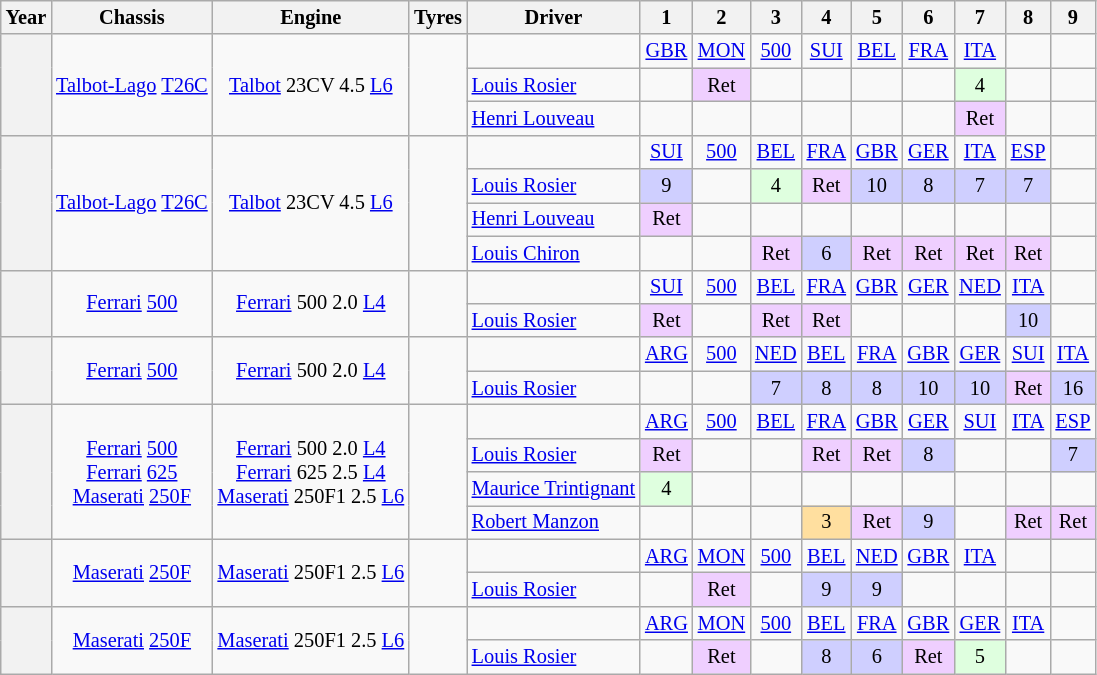<table class="wikitable"  style="text-align:center; font-size:85%">
<tr>
<th>Year</th>
<th>Chassis</th>
<th>Engine</th>
<th>Tyres</th>
<th>Driver</th>
<th>1</th>
<th>2</th>
<th>3</th>
<th>4</th>
<th>5</th>
<th>6</th>
<th>7</th>
<th>8</th>
<th>9</th>
</tr>
<tr>
<th rowspan=3></th>
<td rowspan=3><a href='#'>Talbot-Lago</a> <a href='#'>T26C</a></td>
<td rowspan=3><a href='#'>Talbot</a> 23CV 4.5 <a href='#'>L6</a></td>
<td rowspan=3></td>
<td></td>
<td><a href='#'>GBR</a></td>
<td><a href='#'>MON</a></td>
<td><a href='#'>500</a></td>
<td><a href='#'>SUI</a></td>
<td><a href='#'>BEL</a></td>
<td><a href='#'>FRA</a></td>
<td><a href='#'>ITA</a></td>
<td></td>
<td></td>
</tr>
<tr>
<td align="left"> <a href='#'>Louis Rosier</a></td>
<td></td>
<td style="background:#EFCFFF;">Ret</td>
<td></td>
<td></td>
<td></td>
<td></td>
<td style="background:#DFFFDF;">4</td>
<td></td>
<td></td>
</tr>
<tr>
<td align="left"> <a href='#'>Henri Louveau</a></td>
<td></td>
<td></td>
<td></td>
<td></td>
<td></td>
<td></td>
<td style="background:#EFCFFF;">Ret</td>
<td></td>
<td></td>
</tr>
<tr>
<th rowspan=4></th>
<td rowspan=4><a href='#'>Talbot-Lago</a> <a href='#'>T26C</a></td>
<td rowspan=4><a href='#'>Talbot</a> 23CV 4.5 <a href='#'>L6</a></td>
<td rowspan=4></td>
<td></td>
<td><a href='#'>SUI</a></td>
<td><a href='#'>500</a></td>
<td><a href='#'>BEL</a></td>
<td><a href='#'>FRA</a></td>
<td><a href='#'>GBR</a></td>
<td><a href='#'>GER</a></td>
<td><a href='#'>ITA</a></td>
<td><a href='#'>ESP</a></td>
<td></td>
</tr>
<tr>
<td align="left"> <a href='#'>Louis Rosier</a></td>
<td style="background:#cfcfff;">9</td>
<td></td>
<td style="background:#DFFFDF;">4</td>
<td style="background:#EFCFFF;">Ret</td>
<td style="background:#cfcfff;">10</td>
<td style="background:#cfcfff;">8</td>
<td style="background:#cfcfff;">7</td>
<td style="background:#cfcfff;">7</td>
<td></td>
</tr>
<tr>
<td align="left"> <a href='#'>Henri Louveau</a></td>
<td style="background:#EFCFFF;">Ret</td>
<td></td>
<td></td>
<td></td>
<td></td>
<td></td>
<td></td>
<td></td>
<td></td>
</tr>
<tr>
<td align="left"> <a href='#'>Louis Chiron</a></td>
<td></td>
<td></td>
<td style="background:#EFCFFF;">Ret</td>
<td style="background:#cfcfff;">6</td>
<td style="background:#EFCFFF;">Ret</td>
<td style="background:#EFCFFF;">Ret</td>
<td style="background:#EFCFFF;">Ret</td>
<td style="background:#EFCFFF;">Ret</td>
<td></td>
</tr>
<tr>
<th rowspan=2></th>
<td rowspan=2><a href='#'>Ferrari</a> <a href='#'>500</a></td>
<td rowspan=2><a href='#'>Ferrari</a> 500 2.0 <a href='#'>L4</a></td>
<td rowspan=2></td>
<td></td>
<td><a href='#'>SUI</a></td>
<td><a href='#'>500</a></td>
<td><a href='#'>BEL</a></td>
<td><a href='#'>FRA</a></td>
<td><a href='#'>GBR</a></td>
<td><a href='#'>GER</a></td>
<td><a href='#'>NED</a></td>
<td><a href='#'>ITA</a></td>
<td></td>
</tr>
<tr>
<td align="left"> <a href='#'>Louis Rosier</a></td>
<td style="background:#efcfff;">Ret</td>
<td></td>
<td style="background:#efcfff;">Ret</td>
<td style="background:#efcfff;">Ret</td>
<td></td>
<td></td>
<td></td>
<td style="background:#cfcfff;">10</td>
<td></td>
</tr>
<tr>
<th rowspan=2></th>
<td rowspan=2><a href='#'>Ferrari</a> <a href='#'>500</a></td>
<td rowspan=2><a href='#'>Ferrari</a> 500 2.0 <a href='#'>L4</a></td>
<td rowspan=2><br></td>
<td></td>
<td><a href='#'>ARG</a></td>
<td><a href='#'>500</a></td>
<td><a href='#'>NED</a></td>
<td><a href='#'>BEL</a></td>
<td><a href='#'>FRA</a></td>
<td><a href='#'>GBR</a></td>
<td><a href='#'>GER</a></td>
<td><a href='#'>SUI</a></td>
<td><a href='#'>ITA</a></td>
</tr>
<tr>
<td align="left"> <a href='#'>Louis Rosier</a></td>
<td></td>
<td></td>
<td style="background:#cfcfff;">7</td>
<td style="background:#cfcfff;">8</td>
<td style="background:#cfcfff;">8</td>
<td style="background:#cfcfff;">10</td>
<td style="background:#cfcfff;">10</td>
<td style="background:#EFCFFF;">Ret</td>
<td style="background:#cfcfff;">16</td>
</tr>
<tr>
<th rowspan=4></th>
<td rowspan=4><a href='#'>Ferrari</a> <a href='#'>500</a><br><a href='#'>Ferrari</a> <a href='#'>625</a><br><a href='#'>Maserati</a> <a href='#'>250F</a></td>
<td rowspan=4><a href='#'>Ferrari</a> 500 2.0 <a href='#'>L4</a><br><a href='#'>Ferrari</a> 625 2.5 <a href='#'>L4</a><br><a href='#'>Maserati</a> 250F1 2.5 <a href='#'>L6</a></td>
<td rowspan=4><br></td>
<td></td>
<td><a href='#'>ARG</a></td>
<td><a href='#'>500</a></td>
<td><a href='#'>BEL</a></td>
<td><a href='#'>FRA</a></td>
<td><a href='#'>GBR</a></td>
<td><a href='#'>GER</a></td>
<td><a href='#'>SUI</a></td>
<td><a href='#'>ITA</a></td>
<td><a href='#'>ESP</a></td>
</tr>
<tr>
<td align="left"> <a href='#'>Louis Rosier</a></td>
<td style="background:#EFCFFF;">Ret</td>
<td></td>
<td></td>
<td style="background:#EFCFFF;">Ret</td>
<td style="background:#EFCFFF;">Ret</td>
<td style="background:#cfcfff;">8</td>
<td></td>
<td></td>
<td style="background:#cfcfff;">7</td>
</tr>
<tr>
<td align="left"> <a href='#'>Maurice Trintignant</a></td>
<td style="background:#DFFFDF;">4</td>
<td></td>
<td></td>
<td></td>
<td></td>
<td></td>
<td></td>
<td></td>
<td></td>
</tr>
<tr>
<td align="left"> <a href='#'>Robert Manzon</a></td>
<td></td>
<td></td>
<td></td>
<td style="background:#FFDF9F;">3</td>
<td style="background:#EFCFFF;">Ret</td>
<td style="background:#cfcfff;">9</td>
<td></td>
<td style="background:#EFCFFF;">Ret</td>
<td style="background:#EFCFFF;">Ret</td>
</tr>
<tr>
<th rowspan=2></th>
<td rowspan=2><a href='#'>Maserati</a> <a href='#'>250F</a></td>
<td rowspan=2><a href='#'>Maserati</a> 250F1 2.5 <a href='#'>L6</a></td>
<td rowspan=2></td>
<td></td>
<td><a href='#'>ARG</a></td>
<td><a href='#'>MON</a></td>
<td><a href='#'>500</a></td>
<td><a href='#'>BEL</a></td>
<td><a href='#'>NED</a></td>
<td><a href='#'>GBR</a></td>
<td><a href='#'>ITA</a></td>
<td></td>
<td></td>
</tr>
<tr>
<td align="left"> <a href='#'>Louis Rosier</a></td>
<td></td>
<td style="background:#EFCFFF;">Ret</td>
<td></td>
<td style="background:#cfcfff;">9</td>
<td style="background:#cfcfff;">9</td>
<td></td>
<td></td>
<td></td>
<td></td>
</tr>
<tr>
<th rowspan=2></th>
<td rowspan=2><a href='#'>Maserati</a> <a href='#'>250F</a></td>
<td rowspan=2><a href='#'>Maserati</a> 250F1 2.5 <a href='#'>L6</a></td>
<td rowspan=2></td>
<td></td>
<td><a href='#'>ARG</a></td>
<td><a href='#'>MON</a></td>
<td><a href='#'>500</a></td>
<td><a href='#'>BEL</a></td>
<td><a href='#'>FRA</a></td>
<td><a href='#'>GBR</a></td>
<td><a href='#'>GER</a></td>
<td><a href='#'>ITA</a></td>
<td></td>
</tr>
<tr>
<td align="left"> <a href='#'>Louis Rosier</a></td>
<td></td>
<td style="background:#EFCFFF;">Ret</td>
<td></td>
<td style="background:#cfcfff;">8</td>
<td style="background:#cfcfff;">6</td>
<td style="background:#EFCFFF;">Ret</td>
<td style="background:#DFFFDF;">5</td>
<td></td>
<td></td>
</tr>
</table>
